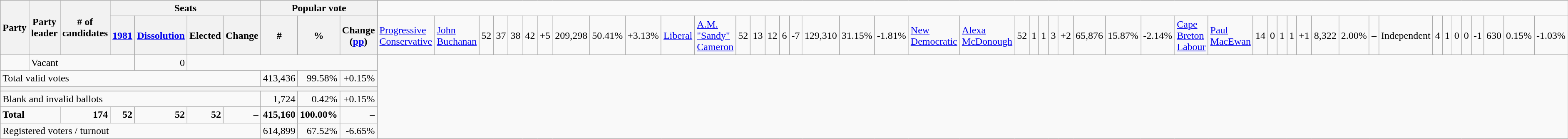<table class="wikitable">
<tr>
<th rowspan="2" colspan="2">Party</th>
<th rowspan="2">Party leader</th>
<th rowspan="2"># of<br>candidates</th>
<th colspan="4">Seats</th>
<th colspan="3">Popular vote</th>
</tr>
<tr>
<th><a href='#'>1981</a></th>
<th><span><a href='#'>Dissolution</a></span></th>
<th>Elected</th>
<th>Change</th>
<th>#</th>
<th>%</th>
<th>Change (<a href='#'>pp</a>)<br></th>
<td><a href='#'>Progressive Conservative</a></td>
<td><a href='#'>John Buchanan</a></td>
<td align="right">52</td>
<td align="right">37</td>
<td align="right">38</td>
<td align="right">42</td>
<td align="right">+5</td>
<td align="right">209,298</td>
<td align="right">50.41%</td>
<td align="right">+3.13%<br></td>
<td><a href='#'>Liberal</a></td>
<td><a href='#'>A.M. "Sandy" Cameron</a></td>
<td align="right">52</td>
<td align="right">13</td>
<td align="right">12</td>
<td align="right">6</td>
<td align="right">-7</td>
<td align="right">129,310</td>
<td align="right">31.15%</td>
<td align="right">-1.81%<br></td>
<td><a href='#'>New Democratic</a></td>
<td><a href='#'>Alexa McDonough</a></td>
<td align="right">52</td>
<td align="right">1</td>
<td align="right">1</td>
<td align="right">3</td>
<td align="right">+2</td>
<td align="right">65,876</td>
<td align="right">15.87%</td>
<td align="right">-2.14%<br></td>
<td><a href='#'>Cape Breton Labour</a></td>
<td><a href='#'>Paul MacEwan</a></td>
<td align="right">14</td>
<td align="right">0</td>
<td align="right">1</td>
<td align="right">1</td>
<td align="right">+1</td>
<td align="right">8,322</td>
<td align="right">2.00%</td>
<td align="right">–<br></td>
<td colspan=2>Independent</td>
<td align="right">4</td>
<td align="right">1</td>
<td align="right">0</td>
<td align="right">0</td>
<td align="right">-1</td>
<td align="right">630</td>
<td align="right">0.15%</td>
<td align="right">-1.03%</td>
</tr>
<tr>
<td> </td>
<td colspan=4>Vacant</td>
<td align="right">0</td>
<td colspan=5> </td>
</tr>
<tr>
<td colspan="8">Total valid votes</td>
<td align="right">413,436</td>
<td align="right">99.58%</td>
<td align="right">+0.15%</td>
</tr>
<tr>
<th colspan="11"></th>
</tr>
<tr>
<td colspan="8">Blank and invalid ballots</td>
<td align="right">1,724</td>
<td align="right">0.42%</td>
<td align="right">+0.15%</td>
</tr>
<tr>
<td colspan=3><strong>Total</strong></td>
<td align="right"><strong>174</strong></td>
<td align="right"><strong>52</strong></td>
<td align="right"><strong>52</strong></td>
<td align="right"><strong>52</strong></td>
<td align="right">–</td>
<td align="right"><strong>415,160</strong></td>
<td align="right"><strong>100.00%</strong></td>
<td align="right">–</td>
</tr>
<tr>
<td colspan="8">Registered voters / turnout</td>
<td align="right">614,899</td>
<td align="right">67.52%</td>
<td align="right">-6.65%</td>
</tr>
</table>
